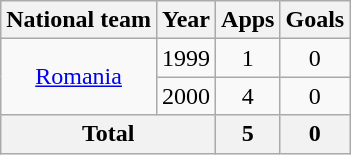<table class="wikitable" style="text-align:center">
<tr>
<th>National team</th>
<th>Year</th>
<th>Apps</th>
<th>Goals</th>
</tr>
<tr>
<td rowspan="2"><a href='#'>Romania</a></td>
<td>1999</td>
<td>1</td>
<td>0</td>
</tr>
<tr>
<td>2000</td>
<td>4</td>
<td>0</td>
</tr>
<tr>
<th colspan="2">Total</th>
<th>5</th>
<th>0</th>
</tr>
</table>
